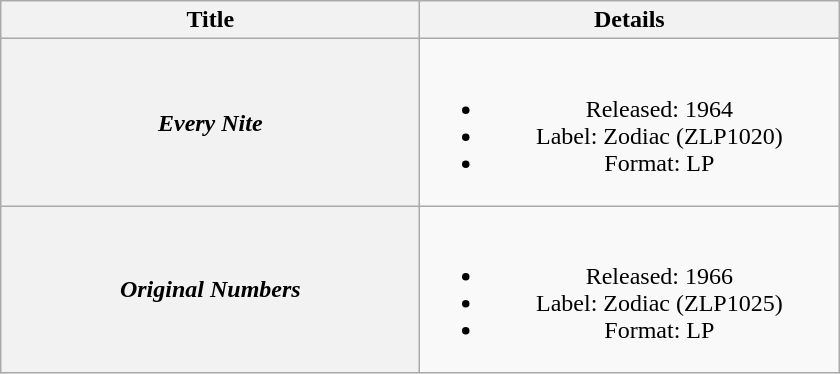<table class="wikitable plainrowheaders" style="text-align:center;" border="1">
<tr>
<th scope="col" style="width:17em;">Title</th>
<th scope="col" style="width:17em;">Details</th>
</tr>
<tr>
<th scope="row"><em>Every Nite</em></th>
<td><br><ul><li>Released: 1964</li><li>Label: Zodiac (ZLP1020)</li><li>Format: LP</li></ul></td>
</tr>
<tr>
<th scope="row"><em>Original Numbers</em></th>
<td><br><ul><li>Released: 1966</li><li>Label: Zodiac (ZLP1025)</li><li>Format: LP</li></ul></td>
</tr>
</table>
